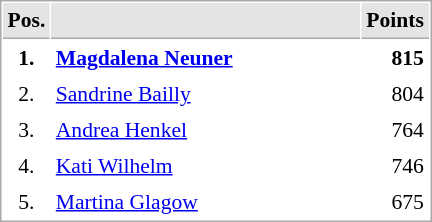<table cellspacing="1" cellpadding="3" style="border:1px solid #AAAAAA;font-size:90%">
<tr bgcolor="#E4E4E4">
<th style="border-bottom:1px solid #AAAAAA" width=10>Pos.</th>
<th style="border-bottom:1px solid #AAAAAA" width=200></th>
<th style="border-bottom:1px solid #AAAAAA" width=20>Points</th>
</tr>
<tr>
<td align="center"><strong>1.</strong></td>
<td> <strong><a href='#'>Magdalena Neuner</a></strong></td>
<td align="right"><strong>815</strong></td>
</tr>
<tr>
<td align="center">2.</td>
<td> <a href='#'>Sandrine Bailly</a></td>
<td align="right">804</td>
</tr>
<tr>
<td align="center">3.</td>
<td> <a href='#'>Andrea Henkel</a></td>
<td align="right">764</td>
</tr>
<tr>
<td align="center">4.</td>
<td> <a href='#'>Kati Wilhelm</a></td>
<td align="right">746</td>
</tr>
<tr>
<td align="center">5.</td>
<td> <a href='#'>Martina Glagow</a></td>
<td align="right">675</td>
</tr>
</table>
